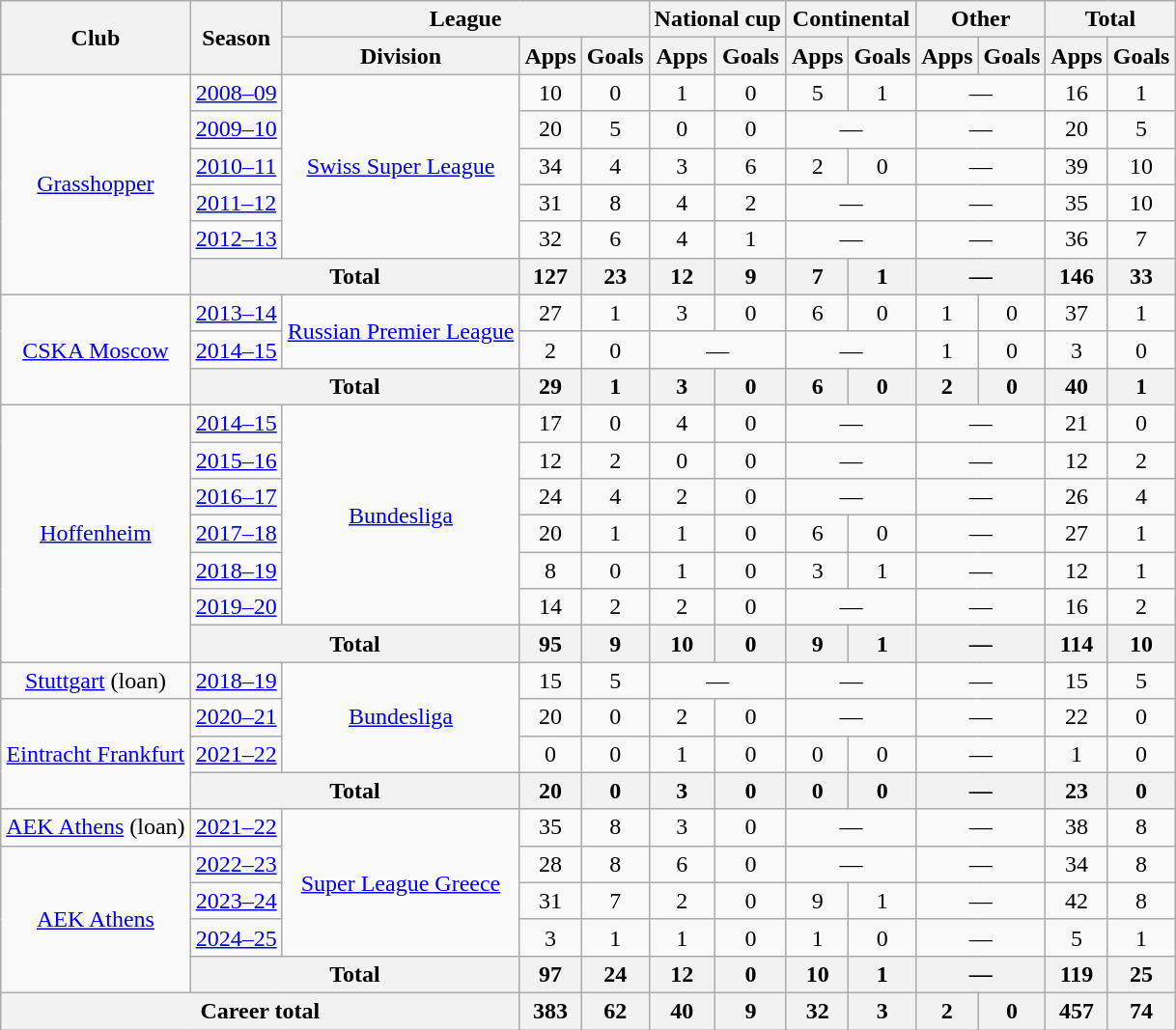<table class="wikitable" style="text-align:center">
<tr>
<th rowspan="2">Club</th>
<th rowspan="2">Season</th>
<th colspan="3">League</th>
<th colspan="2">National cup</th>
<th colspan="2">Continental</th>
<th colspan="2">Other</th>
<th colspan="2">Total</th>
</tr>
<tr>
<th>Division</th>
<th>Apps</th>
<th>Goals</th>
<th>Apps</th>
<th>Goals</th>
<th>Apps</th>
<th>Goals</th>
<th>Apps</th>
<th>Goals</th>
<th>Apps</th>
<th>Goals</th>
</tr>
<tr>
<td rowspan="6"><a href='#'>Grasshopper</a></td>
<td><a href='#'>2008–09</a></td>
<td rowspan="5"><a href='#'>Swiss Super League</a></td>
<td>10</td>
<td>0</td>
<td>1</td>
<td>0</td>
<td>5</td>
<td>1</td>
<td colspan="2">—</td>
<td>16</td>
<td>1</td>
</tr>
<tr>
<td><a href='#'>2009–10</a></td>
<td>20</td>
<td>5</td>
<td>0</td>
<td>0</td>
<td colspan="2">—</td>
<td colspan="2">—</td>
<td>20</td>
<td>5</td>
</tr>
<tr>
<td><a href='#'>2010–11</a></td>
<td>34</td>
<td>4</td>
<td>3</td>
<td>6</td>
<td>2</td>
<td>0</td>
<td colspan="2">—</td>
<td>39</td>
<td>10</td>
</tr>
<tr>
<td><a href='#'>2011–12</a></td>
<td>31</td>
<td>8</td>
<td>4</td>
<td>2</td>
<td colspan="2">—</td>
<td colspan="2">—</td>
<td>35</td>
<td>10</td>
</tr>
<tr>
<td><a href='#'>2012–13</a></td>
<td>32</td>
<td>6</td>
<td>4</td>
<td>1</td>
<td colspan="2">—</td>
<td colspan="2">—</td>
<td>36</td>
<td>7</td>
</tr>
<tr>
<th colspan="2">Total</th>
<th>127</th>
<th>23</th>
<th>12</th>
<th>9</th>
<th>7</th>
<th>1</th>
<th colspan="2">—</th>
<th>146</th>
<th>33</th>
</tr>
<tr>
<td rowspan="3"><a href='#'>CSKA Moscow</a></td>
<td><a href='#'>2013–14</a></td>
<td rowspan="2"><a href='#'>Russian Premier League</a></td>
<td>27</td>
<td>1</td>
<td>3</td>
<td>0</td>
<td>6</td>
<td>0</td>
<td>1</td>
<td>0</td>
<td>37</td>
<td>1</td>
</tr>
<tr>
<td><a href='#'>2014–15</a></td>
<td>2</td>
<td>0</td>
<td colspan="2">—</td>
<td colspan="2">—</td>
<td>1</td>
<td>0</td>
<td>3</td>
<td>0</td>
</tr>
<tr>
<th colspan="2">Total</th>
<th>29</th>
<th>1</th>
<th>3</th>
<th>0</th>
<th>6</th>
<th>0</th>
<th>2</th>
<th>0</th>
<th>40</th>
<th>1</th>
</tr>
<tr>
<td rowspan="7"><a href='#'>Hoffenheim</a></td>
<td><a href='#'>2014–15</a></td>
<td rowspan="6"><a href='#'>Bundesliga</a></td>
<td>17</td>
<td>0</td>
<td>4</td>
<td>0</td>
<td colspan="2">—</td>
<td colspan="2">—</td>
<td>21</td>
<td>0</td>
</tr>
<tr>
<td><a href='#'>2015–16</a></td>
<td>12</td>
<td>2</td>
<td>0</td>
<td>0</td>
<td colspan="2">—</td>
<td colspan="2">—</td>
<td>12</td>
<td>2</td>
</tr>
<tr>
<td><a href='#'>2016–17</a></td>
<td>24</td>
<td>4</td>
<td>2</td>
<td>0</td>
<td colspan="2">—</td>
<td colspan="2">—</td>
<td>26</td>
<td>4</td>
</tr>
<tr>
<td><a href='#'>2017–18</a></td>
<td>20</td>
<td>1</td>
<td>1</td>
<td>0</td>
<td>6</td>
<td>0</td>
<td colspan="2">—</td>
<td>27</td>
<td>1</td>
</tr>
<tr>
<td><a href='#'>2018–19</a></td>
<td>8</td>
<td>0</td>
<td>1</td>
<td>0</td>
<td>3</td>
<td>1</td>
<td colspan="2">—</td>
<td>12</td>
<td>1</td>
</tr>
<tr>
<td><a href='#'>2019–20</a></td>
<td>14</td>
<td>2</td>
<td>2</td>
<td>0</td>
<td colspan="2">—</td>
<td colspan="2">—</td>
<td>16</td>
<td>2</td>
</tr>
<tr>
<th colspan="2">Total</th>
<th>95</th>
<th>9</th>
<th>10</th>
<th>0</th>
<th>9</th>
<th>1</th>
<th colspan="2">—</th>
<th>114</th>
<th>10</th>
</tr>
<tr>
<td><a href='#'>Stuttgart</a> (loan)</td>
<td><a href='#'>2018–19</a></td>
<td rowspan="3"><a href='#'>Bundesliga</a></td>
<td>15</td>
<td>5</td>
<td colspan="2">—</td>
<td colspan="2">—</td>
<td colspan="2">—</td>
<td>15</td>
<td>5</td>
</tr>
<tr>
<td rowspan="3"><a href='#'>Eintracht Frankfurt</a></td>
<td><a href='#'>2020–21</a></td>
<td>20</td>
<td>0</td>
<td>2</td>
<td>0</td>
<td colspan="2">—</td>
<td colspan="2">—</td>
<td>22</td>
<td>0</td>
</tr>
<tr>
<td><a href='#'>2021–22</a></td>
<td>0</td>
<td>0</td>
<td>1</td>
<td>0</td>
<td>0</td>
<td>0</td>
<td colspan="2">—</td>
<td>1</td>
<td>0</td>
</tr>
<tr>
<th colspan="2">Total</th>
<th>20</th>
<th>0</th>
<th>3</th>
<th>0</th>
<th>0</th>
<th>0</th>
<th colspan="2">—</th>
<th>23</th>
<th>0</th>
</tr>
<tr>
<td><a href='#'>AEK Athens</a> (loan)</td>
<td><a href='#'>2021–22</a></td>
<td rowspan="4"><a href='#'>Super League Greece</a></td>
<td>35</td>
<td>8</td>
<td>3</td>
<td>0</td>
<td colspan="2">—</td>
<td colspan="2">—</td>
<td>38</td>
<td>8</td>
</tr>
<tr>
<td rowspan="4"><a href='#'>AEK Athens</a></td>
<td><a href='#'>2022–23</a></td>
<td>28</td>
<td>8</td>
<td>6</td>
<td>0</td>
<td colspan="2">—</td>
<td colspan="2">—</td>
<td>34</td>
<td>8</td>
</tr>
<tr>
<td><a href='#'>2023–24</a></td>
<td>31</td>
<td>7</td>
<td>2</td>
<td>0</td>
<td>9</td>
<td>1</td>
<td colspan="2">—</td>
<td>42</td>
<td>8</td>
</tr>
<tr>
<td><a href='#'>2024–25</a></td>
<td>3</td>
<td>1</td>
<td>1</td>
<td>0</td>
<td>1</td>
<td>0</td>
<td colspan="2">—</td>
<td>5</td>
<td>1</td>
</tr>
<tr>
<th colspan="2">Total</th>
<th>97</th>
<th>24</th>
<th>12</th>
<th>0</th>
<th>10</th>
<th>1</th>
<th colspan="2">—</th>
<th>119</th>
<th>25</th>
</tr>
<tr>
<th colspan="3">Career total</th>
<th>383</th>
<th>62</th>
<th>40</th>
<th>9</th>
<th>32</th>
<th>3</th>
<th>2</th>
<th>0</th>
<th>457</th>
<th>74</th>
</tr>
</table>
